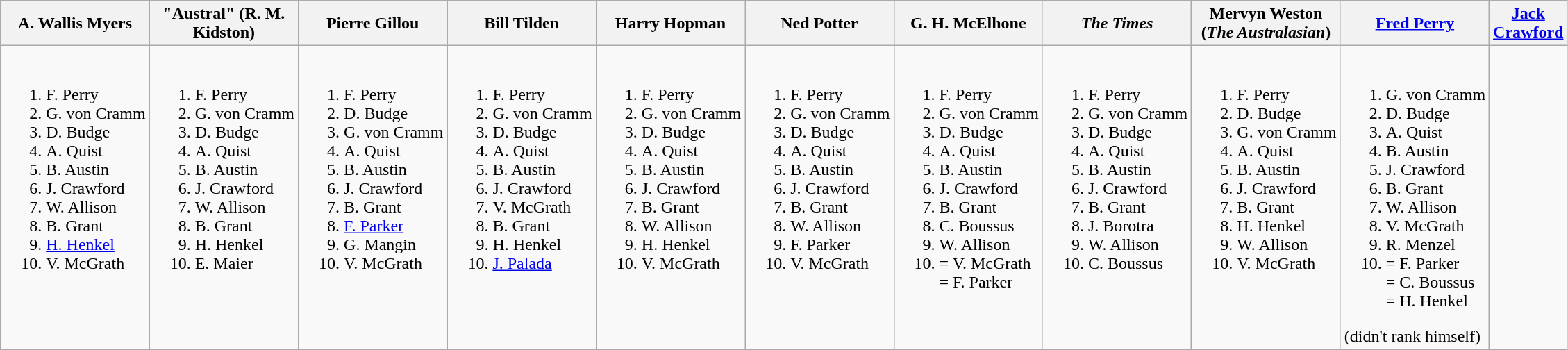<table class="wikitable">
<tr>
<th>A. Wallis Myers</th>
<th>"Austral" (R. M. Kidston)</th>
<th>Pierre Gillou</th>
<th>Bill Tilden</th>
<th>Harry Hopman</th>
<th>Ned Potter</th>
<th>G. H. McElhone</th>
<th><em>The Times</em></th>
<th>Mervyn Weston<br>(<em>The Australasian</em>)</th>
<th><a href='#'>Fred Perry</a></th>
<th><a href='#'>Jack Crawford</a><em></em></th>
</tr>
<tr style="vertical-align: top;">
<td style="white-space: nowrap;"><br><ol><li> F. Perry</li><li> G. von Cramm</li><li> D. Budge</li><li> A. Quist</li><li> B. Austin</li><li> J. Crawford</li><li> W. Allison</li><li> B. Grant</li><li> <a href='#'>H. Henkel</a></li><li> V. McGrath</li></ol></td>
<td style="white-space: nowrap;"><br><ol><li> F. Perry</li><li> G. von Cramm</li><li> D. Budge</li><li> A. Quist</li><li> B. Austin</li><li> J. Crawford</li><li> W. Allison</li><li> B. Grant</li><li> H. Henkel</li><li> E. Maier</li></ol></td>
<td style="white-space: nowrap;"><br><ol><li> F. Perry</li><li> D. Budge</li><li> G. von Cramm</li><li> A. Quist</li><li> B. Austin</li><li> J. Crawford</li><li> B. Grant</li><li> <a href='#'>F. Parker</a></li><li> G. Mangin</li><li> V. McGrath</li></ol></td>
<td style="white-space: nowrap;"><br><ol><li> F. Perry</li><li> G. von Cramm</li><li> D. Budge</li><li> A. Quist</li><li> B. Austin</li><li> J. Crawford</li><li> V. McGrath</li><li> B. Grant</li><li> H. Henkel</li><li> <a href='#'>J. Palada</a></li></ol></td>
<td style="white-space: nowrap;"><br><ol><li> F. Perry</li><li> G. von Cramm</li><li> D. Budge</li><li> A. Quist</li><li> B. Austin</li><li> J. Crawford</li><li> B. Grant</li><li> W. Allison</li><li> H. Henkel</li><li> V. McGrath</li></ol></td>
<td style="white-space: nowrap;"><br><ol><li> F. Perry</li><li> G. von Cramm</li><li> D. Budge</li><li> A. Quist</li><li> B. Austin</li><li> J. Crawford</li><li> B. Grant</li><li> W. Allison</li><li> F. Parker</li><li> V. McGrath</li></ol></td>
<td style="white-space: nowrap;"><br><ol><li> F. Perry</li><li> G. von Cramm</li><li> D. Budge</li><li> A. Quist</li><li> B. Austin</li><li> J. Crawford</li><li> B. Grant</li><li> C. Boussus</li><li> W. Allison</li><li>= V. McGrath<br>= F. Parker</li></ol></td>
<td style="white-space: nowrap;"><br><ol><li> F. Perry</li><li> G. von Cramm</li><li> D. Budge</li><li> A. Quist</li><li> B. Austin</li><li> J. Crawford</li><li> B. Grant</li><li> J. Borotra</li><li> W. Allison</li><li> C. Boussus</li></ol></td>
<td style="white-space: nowrap;"><br><ol><li> F. Perry</li><li> D. Budge</li><li> G. von Cramm</li><li> A. Quist</li><li> B. Austin</li><li> J. Crawford</li><li> B. Grant</li><li> H. Henkel</li><li> W. Allison</li><li> V. McGrath</li></ol></td>
<td style="white-space: nowrap;"><br><ol><li> G. von Cramm</li><li> D. Budge</li><li> A. Quist</li><li> B. Austin</li><li> J. Crawford</li><li> B. Grant</li><li> W. Allison</li><li> V. McGrath</li><li> R. Menzel</li><li>= F. Parker<br>= C. Boussus<br>= H. Henkel</li></ol>(didn't rank himself)</td>
<td style="white-space: nowrap;"><br></td>
</tr>
</table>
